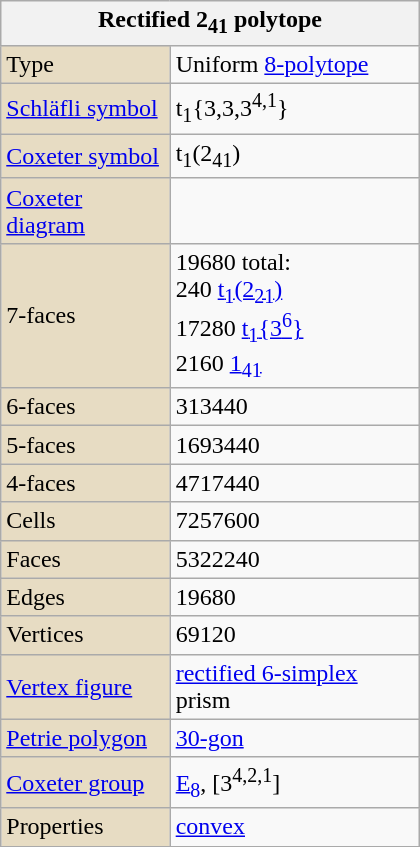<table class="wikitable" align="right" style="margin-left:10px" width="280">
<tr>
<th bgcolor=#e7dcc3 colspan=2>Rectified 2<sub>41</sub> polytope</th>
</tr>
<tr>
<td bgcolor=#e7dcc3>Type</td>
<td>Uniform <a href='#'>8-polytope</a></td>
</tr>
<tr>
<td bgcolor=#e7dcc3><a href='#'>Schläfli symbol</a></td>
<td>t<sub>1</sub>{3,3,3<sup>4,1</sup>}</td>
</tr>
<tr>
<td bgcolor=#e7dcc3><a href='#'>Coxeter symbol</a></td>
<td>t<sub>1</sub>(2<sub>41</sub>)</td>
</tr>
<tr>
<td bgcolor=#e7dcc3><a href='#'>Coxeter diagram</a></td>
<td></td>
</tr>
<tr>
<td bgcolor=#e7dcc3>7-faces</td>
<td>19680 total:<br>240 <a href='#'>t<sub>1</sub>(2<sub>21</sub>)</a><br>
17280 <a href='#'>t<sub>1</sub>{3<sup>6</sup>}</a><br>
2160 <a href='#'>1<sub>41</sub></a></td>
</tr>
<tr>
<td bgcolor=#e7dcc3>6-faces</td>
<td>313440</td>
</tr>
<tr>
<td bgcolor=#e7dcc3>5-faces</td>
<td>1693440</td>
</tr>
<tr>
<td bgcolor=#e7dcc3>4-faces</td>
<td>4717440</td>
</tr>
<tr>
<td bgcolor=#e7dcc3>Cells</td>
<td>7257600</td>
</tr>
<tr>
<td bgcolor=#e7dcc3>Faces</td>
<td>5322240</td>
</tr>
<tr>
<td bgcolor=#e7dcc3>Edges</td>
<td>19680</td>
</tr>
<tr>
<td bgcolor=#e7dcc3>Vertices</td>
<td>69120</td>
</tr>
<tr>
<td bgcolor=#e7dcc3><a href='#'>Vertex figure</a></td>
<td><a href='#'>rectified 6-simplex</a> prism</td>
</tr>
<tr>
<td bgcolor=#e7dcc3><a href='#'>Petrie polygon</a></td>
<td><a href='#'>30-gon</a></td>
</tr>
<tr>
<td bgcolor=#e7dcc3><a href='#'>Coxeter group</a></td>
<td><a href='#'>E<sub>8</sub></a>, [3<sup>4,2,1</sup>]</td>
</tr>
<tr>
<td bgcolor=#e7dcc3>Properties</td>
<td><a href='#'>convex</a></td>
</tr>
</table>
